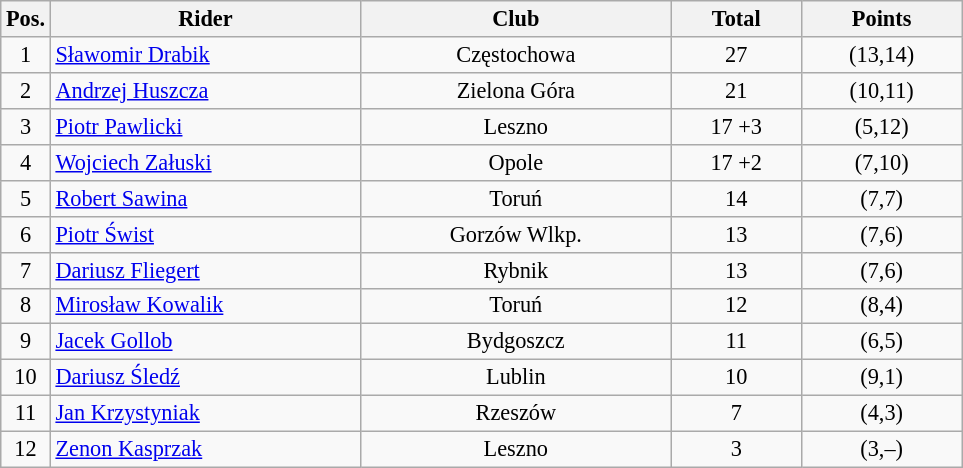<table class=wikitable style="font-size:93%;">
<tr>
<th width=25px>Pos.</th>
<th width=200px>Rider</th>
<th width=200px>Club</th>
<th width=80px>Total</th>
<th width=100px>Points</th>
</tr>
<tr align=center>
<td>1</td>
<td align=left><a href='#'>Sławomir Drabik</a></td>
<td>Częstochowa</td>
<td>27</td>
<td>(13,14)</td>
</tr>
<tr align=center>
<td>2</td>
<td align=left><a href='#'>Andrzej Huszcza</a></td>
<td>Zielona Góra</td>
<td>21</td>
<td>(10,11)</td>
</tr>
<tr align=center>
<td>3</td>
<td align=left><a href='#'>Piotr Pawlicki</a></td>
<td>Leszno</td>
<td>17 +3</td>
<td>(5,12)</td>
</tr>
<tr align=center>
<td>4</td>
<td align=left><a href='#'>Wojciech Załuski</a></td>
<td>Opole</td>
<td>17 +2</td>
<td>(7,10)</td>
</tr>
<tr align=center>
<td>5</td>
<td align=left><a href='#'>Robert Sawina</a></td>
<td>Toruń</td>
<td>14</td>
<td>(7,7)</td>
</tr>
<tr align=center>
<td>6</td>
<td align=left><a href='#'>Piotr Świst</a></td>
<td>Gorzów Wlkp.</td>
<td>13</td>
<td>(7,6)</td>
</tr>
<tr align=center>
<td>7</td>
<td align=left><a href='#'>Dariusz Fliegert</a></td>
<td>Rybnik</td>
<td>13</td>
<td>(7,6)</td>
</tr>
<tr align=center>
<td>8</td>
<td align=left><a href='#'>Mirosław Kowalik</a></td>
<td>Toruń</td>
<td>12</td>
<td>(8,4)</td>
</tr>
<tr align=center>
<td>9</td>
<td align=left><a href='#'>Jacek Gollob</a></td>
<td>Bydgoszcz</td>
<td>11</td>
<td>(6,5)</td>
</tr>
<tr align=center>
<td>10</td>
<td align=left><a href='#'>Dariusz Śledź</a></td>
<td>Lublin</td>
<td>10</td>
<td>(9,1)</td>
</tr>
<tr align=center>
<td>11</td>
<td align=left><a href='#'>Jan Krzystyniak</a></td>
<td>Rzeszów</td>
<td>7</td>
<td>(4,3)</td>
</tr>
<tr align=center>
<td>12</td>
<td align=left><a href='#'>Zenon Kasprzak</a></td>
<td>Leszno</td>
<td>3</td>
<td>(3,–)</td>
</tr>
</table>
